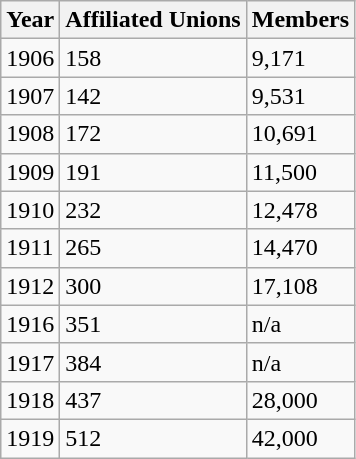<table class="wikitable">
<tr>
<th>Year</th>
<th>Affiliated Unions</th>
<th>Members</th>
</tr>
<tr>
<td>1906</td>
<td>158</td>
<td>9,171</td>
</tr>
<tr>
<td>1907</td>
<td>142</td>
<td>9,531</td>
</tr>
<tr>
<td>1908</td>
<td>172</td>
<td>10,691</td>
</tr>
<tr>
<td>1909</td>
<td>191</td>
<td>11,500</td>
</tr>
<tr>
<td>1910</td>
<td>232</td>
<td>12,478</td>
</tr>
<tr>
<td>1911</td>
<td>265</td>
<td>14,470</td>
</tr>
<tr>
<td>1912</td>
<td>300</td>
<td>17,108</td>
</tr>
<tr>
<td>1916</td>
<td>351</td>
<td>n/a</td>
</tr>
<tr>
<td>1917</td>
<td>384</td>
<td>n/a</td>
</tr>
<tr>
<td>1918</td>
<td>437</td>
<td>28,000</td>
</tr>
<tr>
<td>1919</td>
<td>512</td>
<td>42,000</td>
</tr>
</table>
